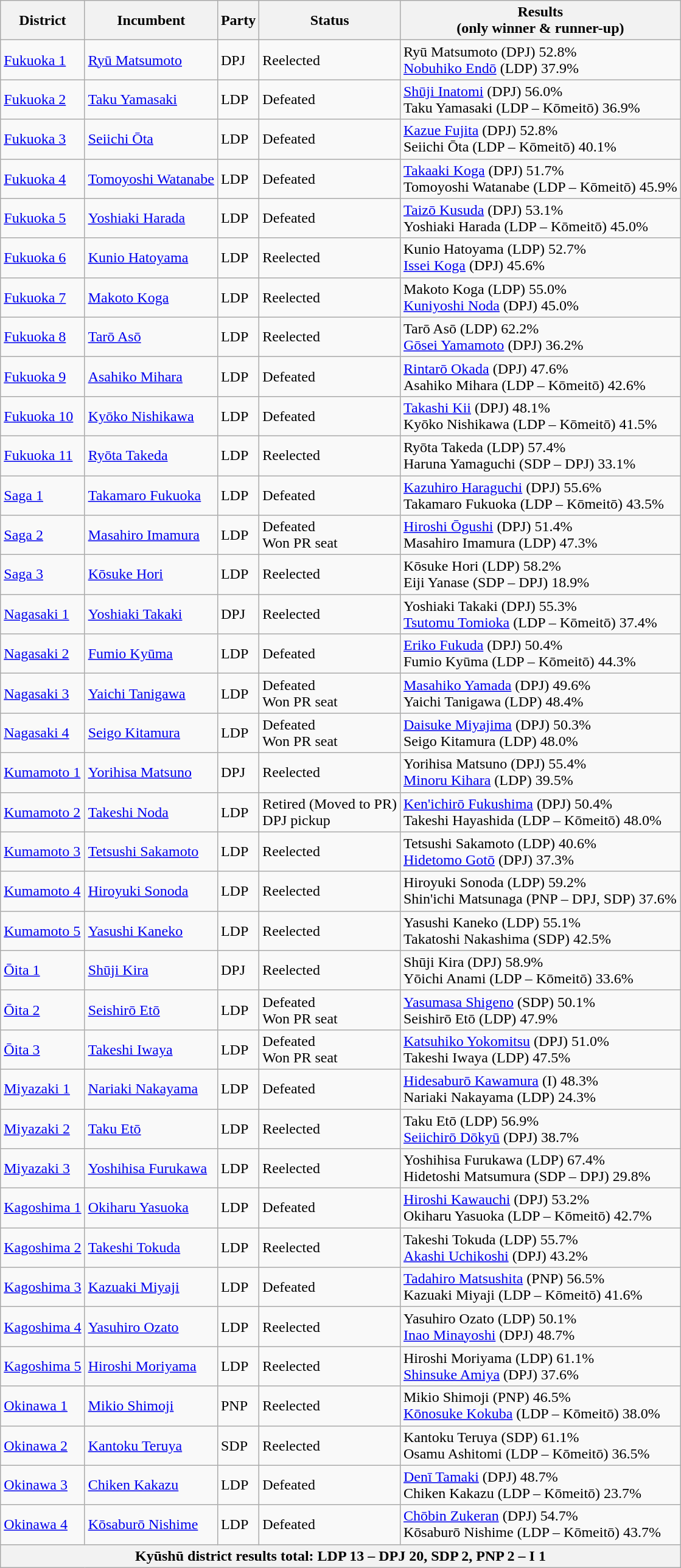<table class="wikitable">
<tr>
<th>District</th>
<th>Incumbent</th>
<th>Party</th>
<th>Status</th>
<th>Results<br>(only winner & runner-up)</th>
</tr>
<tr>
<td><a href='#'>Fukuoka 1</a></td>
<td><a href='#'>Ryū Matsumoto</a></td>
<td>DPJ</td>
<td>Reelected</td>
<td>Ryū Matsumoto (DPJ) 52.8%<br><a href='#'>Nobuhiko Endō</a> (LDP) 37.9%</td>
</tr>
<tr>
<td><a href='#'>Fukuoka 2</a></td>
<td><a href='#'>Taku Yamasaki</a></td>
<td>LDP</td>
<td>Defeated</td>
<td><a href='#'>Shūji Inatomi</a> (DPJ) 56.0%<br>Taku Yamasaki (LDP – Kōmeitō) 36.9%</td>
</tr>
<tr>
<td><a href='#'>Fukuoka 3</a></td>
<td><a href='#'>Seiichi Ōta</a></td>
<td>LDP</td>
<td>Defeated</td>
<td><a href='#'>Kazue Fujita</a> (DPJ) 52.8%<br>Seiichi Ōta (LDP – Kōmeitō) 40.1%</td>
</tr>
<tr>
<td><a href='#'>Fukuoka 4</a></td>
<td><a href='#'>Tomoyoshi Watanabe</a></td>
<td>LDP</td>
<td>Defeated</td>
<td><a href='#'>Takaaki Koga</a> (DPJ) 51.7%<br>Tomoyoshi Watanabe (LDP – Kōmeitō) 45.9%</td>
</tr>
<tr>
<td><a href='#'>Fukuoka 5</a></td>
<td><a href='#'>Yoshiaki Harada</a></td>
<td>LDP</td>
<td>Defeated</td>
<td><a href='#'>Taizō Kusuda</a> (DPJ) 53.1%<br>Yoshiaki Harada (LDP – Kōmeitō) 45.0%</td>
</tr>
<tr>
<td><a href='#'>Fukuoka 6</a></td>
<td><a href='#'>Kunio Hatoyama</a></td>
<td>LDP</td>
<td>Reelected</td>
<td>Kunio Hatoyama (LDP) 52.7%<br><a href='#'>Issei Koga</a> (DPJ) 45.6%</td>
</tr>
<tr>
<td><a href='#'>Fukuoka 7</a></td>
<td><a href='#'>Makoto Koga</a></td>
<td>LDP</td>
<td>Reelected</td>
<td>Makoto Koga (LDP) 55.0%<br><a href='#'>Kuniyoshi Noda</a> (DPJ) 45.0%</td>
</tr>
<tr>
<td><a href='#'>Fukuoka 8</a></td>
<td><a href='#'>Tarō Asō</a></td>
<td>LDP</td>
<td>Reelected</td>
<td>Tarō Asō (LDP) 62.2%<br><a href='#'>Gōsei Yamamoto</a> (DPJ) 36.2%</td>
</tr>
<tr>
<td><a href='#'>Fukuoka 9</a></td>
<td><a href='#'>Asahiko Mihara</a></td>
<td>LDP</td>
<td>Defeated</td>
<td><a href='#'>Rintarō Okada</a> (DPJ) 47.6%<br>Asahiko Mihara (LDP – Kōmeitō) 42.6%</td>
</tr>
<tr>
<td><a href='#'>Fukuoka 10</a></td>
<td><a href='#'>Kyōko Nishikawa</a></td>
<td>LDP</td>
<td>Defeated</td>
<td><a href='#'>Takashi Kii</a> (DPJ) 48.1%<br>Kyōko Nishikawa (LDP – Kōmeitō) 41.5%</td>
</tr>
<tr>
<td><a href='#'>Fukuoka 11</a></td>
<td><a href='#'>Ryōta Takeda</a></td>
<td>LDP</td>
<td>Reelected</td>
<td>Ryōta Takeda (LDP) 57.4%<br>Haruna Yamaguchi (SDP – DPJ) 33.1%</td>
</tr>
<tr>
<td><a href='#'>Saga 1</a></td>
<td><a href='#'>Takamaro Fukuoka</a></td>
<td>LDP</td>
<td>Defeated</td>
<td><a href='#'>Kazuhiro Haraguchi</a> (DPJ) 55.6%<br>Takamaro Fukuoka (LDP – Kōmeitō) 43.5%</td>
</tr>
<tr>
<td><a href='#'>Saga 2</a></td>
<td><a href='#'>Masahiro Imamura</a></td>
<td>LDP</td>
<td>Defeated<br>Won PR seat</td>
<td><a href='#'>Hiroshi Ōgushi</a> (DPJ) 51.4%<br>Masahiro Imamura (LDP) 47.3%</td>
</tr>
<tr>
<td><a href='#'>Saga 3</a></td>
<td><a href='#'>Kōsuke Hori</a></td>
<td>LDP</td>
<td>Reelected</td>
<td>Kōsuke Hori (LDP) 58.2%<br>Eiji Yanase (SDP – DPJ) 18.9%</td>
</tr>
<tr>
<td><a href='#'>Nagasaki 1</a></td>
<td><a href='#'>Yoshiaki Takaki</a></td>
<td>DPJ</td>
<td>Reelected</td>
<td>Yoshiaki Takaki (DPJ) 55.3%<br><a href='#'>Tsutomu Tomioka</a> (LDP – Kōmeitō) 37.4%</td>
</tr>
<tr>
<td><a href='#'>Nagasaki 2</a></td>
<td><a href='#'>Fumio Kyūma</a></td>
<td>LDP</td>
<td>Defeated</td>
<td><a href='#'>Eriko Fukuda</a> (DPJ) 50.4%<br>Fumio Kyūma (LDP – Kōmeitō) 44.3%</td>
</tr>
<tr>
<td><a href='#'>Nagasaki 3</a></td>
<td><a href='#'>Yaichi Tanigawa</a></td>
<td>LDP</td>
<td>Defeated<br>Won PR seat</td>
<td><a href='#'>Masahiko Yamada</a> (DPJ) 49.6%<br>Yaichi Tanigawa (LDP) 48.4%</td>
</tr>
<tr>
<td><a href='#'>Nagasaki 4</a></td>
<td><a href='#'>Seigo Kitamura</a></td>
<td>LDP</td>
<td>Defeated<br>Won PR seat</td>
<td><a href='#'>Daisuke Miyajima</a> (DPJ) 50.3%<br>Seigo Kitamura (LDP) 48.0%</td>
</tr>
<tr>
<td><a href='#'>Kumamoto 1</a></td>
<td><a href='#'>Yorihisa Matsuno</a></td>
<td>DPJ</td>
<td>Reelected</td>
<td>Yorihisa Matsuno (DPJ) 55.4%<br><a href='#'>Minoru Kihara</a> (LDP) 39.5%</td>
</tr>
<tr>
<td><a href='#'>Kumamoto 2</a></td>
<td><a href='#'>Takeshi Noda</a></td>
<td>LDP</td>
<td>Retired (Moved to PR)<br>DPJ pickup</td>
<td><a href='#'>Ken'ichirō Fukushima</a> (DPJ) 50.4%<br>Takeshi Hayashida (LDP – Kōmeitō) 48.0%</td>
</tr>
<tr>
<td><a href='#'>Kumamoto 3</a></td>
<td><a href='#'>Tetsushi Sakamoto</a></td>
<td>LDP</td>
<td>Reelected</td>
<td>Tetsushi Sakamoto (LDP) 40.6%<br><a href='#'>Hidetomo Gotō</a> (DPJ) 37.3%</td>
</tr>
<tr>
<td><a href='#'>Kumamoto 4</a></td>
<td><a href='#'>Hiroyuki Sonoda</a></td>
<td>LDP</td>
<td>Reelected</td>
<td>Hiroyuki Sonoda (LDP) 59.2%<br>Shin'ichi Matsunaga (PNP – DPJ, SDP) 37.6%</td>
</tr>
<tr>
<td><a href='#'>Kumamoto 5</a></td>
<td><a href='#'>Yasushi Kaneko</a></td>
<td>LDP</td>
<td>Reelected</td>
<td>Yasushi Kaneko (LDP) 55.1%<br>Takatoshi Nakashima (SDP) 42.5%</td>
</tr>
<tr>
<td><a href='#'>Ōita 1</a></td>
<td><a href='#'>Shūji Kira</a></td>
<td>DPJ</td>
<td>Reelected</td>
<td>Shūji Kira (DPJ) 58.9%<br>Yōichi Anami (LDP – Kōmeitō) 33.6%</td>
</tr>
<tr>
<td><a href='#'>Ōita 2</a></td>
<td><a href='#'>Seishirō Etō</a></td>
<td>LDP</td>
<td>Defeated<br>Won PR seat</td>
<td><a href='#'>Yasumasa Shigeno</a> (SDP) 50.1%<br>Seishirō Etō (LDP) 47.9%</td>
</tr>
<tr>
<td><a href='#'>Ōita 3</a></td>
<td><a href='#'>Takeshi Iwaya</a></td>
<td>LDP</td>
<td>Defeated<br>Won PR seat</td>
<td><a href='#'>Katsuhiko Yokomitsu</a> (DPJ) 51.0%<br>Takeshi Iwaya (LDP) 47.5%</td>
</tr>
<tr>
<td><a href='#'>Miyazaki 1</a></td>
<td><a href='#'>Nariaki Nakayama</a></td>
<td>LDP</td>
<td>Defeated</td>
<td><a href='#'>Hidesaburō Kawamura</a> (I) 48.3%<br>Nariaki Nakayama (LDP) 24.3%</td>
</tr>
<tr>
<td><a href='#'>Miyazaki 2</a></td>
<td><a href='#'>Taku Etō</a></td>
<td>LDP</td>
<td>Reelected</td>
<td>Taku Etō (LDP) 56.9%<br><a href='#'>Seiichirō Dōkyū</a> (DPJ) 38.7%</td>
</tr>
<tr>
<td><a href='#'>Miyazaki 3</a></td>
<td><a href='#'>Yoshihisa Furukawa</a></td>
<td>LDP</td>
<td>Reelected</td>
<td>Yoshihisa Furukawa (LDP) 67.4%<br>Hidetoshi Matsumura (SDP – DPJ) 29.8%</td>
</tr>
<tr>
<td><a href='#'>Kagoshima 1</a></td>
<td><a href='#'>Okiharu Yasuoka</a></td>
<td>LDP</td>
<td>Defeated</td>
<td><a href='#'>Hiroshi Kawauchi</a> (DPJ) 53.2%<br>Okiharu Yasuoka (LDP – Kōmeitō) 42.7%</td>
</tr>
<tr>
<td><a href='#'>Kagoshima 2</a></td>
<td><a href='#'>Takeshi Tokuda</a></td>
<td>LDP</td>
<td>Reelected</td>
<td>Takeshi Tokuda (LDP) 55.7%<br><a href='#'>Akashi Uchikoshi</a> (DPJ) 43.2%</td>
</tr>
<tr>
<td><a href='#'>Kagoshima 3</a></td>
<td><a href='#'>Kazuaki Miyaji</a></td>
<td>LDP</td>
<td>Defeated</td>
<td><a href='#'>Tadahiro Matsushita</a> (PNP) 56.5%<br>Kazuaki Miyaji (LDP – Kōmeitō) 41.6%</td>
</tr>
<tr>
<td><a href='#'>Kagoshima 4</a></td>
<td><a href='#'>Yasuhiro Ozato</a></td>
<td>LDP</td>
<td>Reelected</td>
<td>Yasuhiro Ozato (LDP) 50.1%<br><a href='#'>Inao Minayoshi</a> (DPJ) 48.7%</td>
</tr>
<tr>
<td><a href='#'>Kagoshima 5</a></td>
<td><a href='#'>Hiroshi Moriyama</a></td>
<td>LDP</td>
<td>Reelected</td>
<td>Hiroshi Moriyama (LDP) 61.1%<br><a href='#'>Shinsuke Amiya</a> (DPJ) 37.6%</td>
</tr>
<tr>
<td><a href='#'>Okinawa 1</a></td>
<td><a href='#'>Mikio Shimoji</a></td>
<td>PNP</td>
<td>Reelected</td>
<td>Mikio Shimoji (PNP) 46.5%<br><a href='#'>Kōnosuke Kokuba</a> (LDP – Kōmeitō) 38.0%</td>
</tr>
<tr>
<td><a href='#'>Okinawa 2</a></td>
<td><a href='#'>Kantoku Teruya</a></td>
<td>SDP</td>
<td>Reelected</td>
<td>Kantoku Teruya (SDP) 61.1%<br>Osamu Ashitomi (LDP – Kōmeitō) 36.5%</td>
</tr>
<tr>
<td><a href='#'>Okinawa 3</a></td>
<td><a href='#'>Chiken Kakazu</a></td>
<td>LDP</td>
<td>Defeated</td>
<td><a href='#'>Denī Tamaki</a> (DPJ) 48.7%<br>Chiken Kakazu (LDP – Kōmeitō) 23.7%</td>
</tr>
<tr>
<td><a href='#'>Okinawa 4</a></td>
<td><a href='#'>Kōsaburō Nishime</a></td>
<td>LDP</td>
<td>Defeated</td>
<td><a href='#'>Chōbin Zukeran</a> (DPJ) 54.7%<br>Kōsaburō Nishime (LDP – Kōmeitō) 43.7%</td>
</tr>
<tr>
<th colspan="5">Kyūshū district results total: LDP 13 – DPJ 20, SDP 2, PNP 2 – I 1</th>
</tr>
</table>
